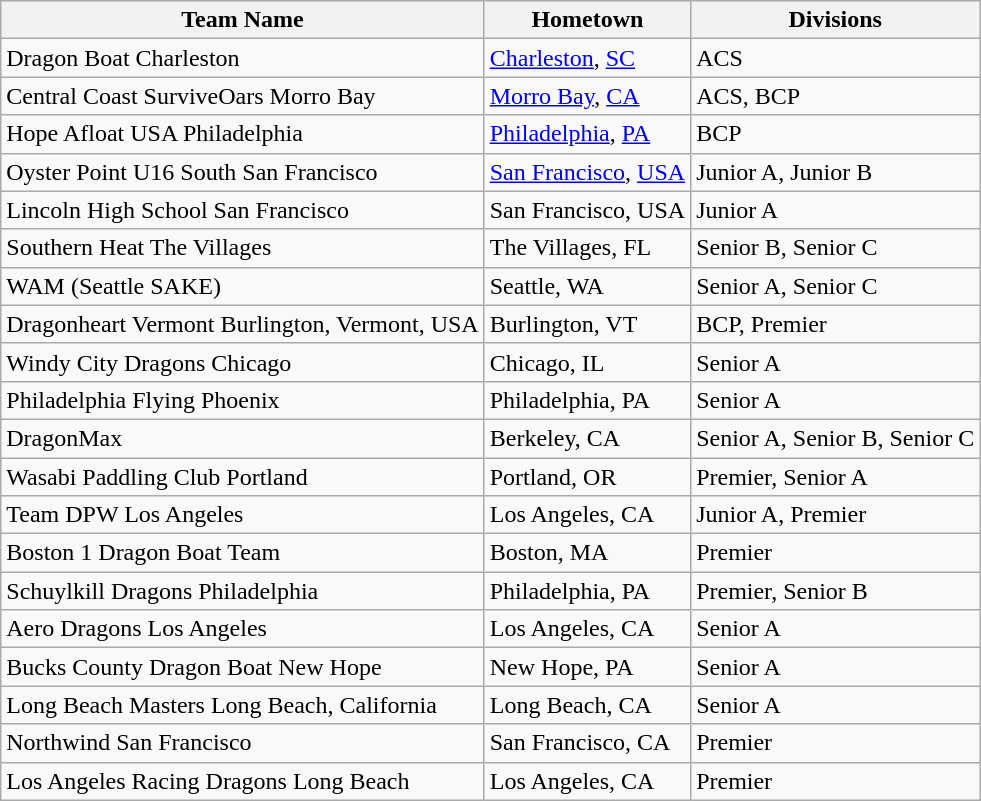<table class="wikitable sortable">
<tr>
<th>Team Name</th>
<th>Hometown</th>
<th>Divisions</th>
</tr>
<tr>
<td>Dragon Boat Charleston</td>
<td><a href='#'>Charleston</a>, <a href='#'>SC</a></td>
<td>ACS</td>
</tr>
<tr>
<td>Central Coast SurviveOars Morro Bay</td>
<td><a href='#'>Morro Bay</a>, <a href='#'>CA</a></td>
<td>ACS, BCP</td>
</tr>
<tr>
<td>Hope Afloat USA Philadelphia</td>
<td><a href='#'>Philadelphia</a>, <a href='#'>PA</a></td>
<td>BCP</td>
</tr>
<tr>
<td>Oyster Point U16 South San Francisco</td>
<td><a href='#'>San Francisco</a>, <a href='#'>USA</a></td>
<td>Junior A, Junior B</td>
</tr>
<tr>
<td>Lincoln High School San Francisco</td>
<td>San Francisco, USA</td>
<td>Junior A</td>
</tr>
<tr>
<td>Southern Heat The Villages</td>
<td>The Villages, FL</td>
<td>Senior B, Senior C</td>
</tr>
<tr>
<td>WAM (Seattle SAKE)</td>
<td>Seattle, WA</td>
<td>Senior A, Senior C</td>
</tr>
<tr>
<td>Dragonheart Vermont Burlington, Vermont, USA</td>
<td>Burlington, VT</td>
<td>BCP, Premier</td>
</tr>
<tr>
<td>Windy City Dragons Chicago</td>
<td>Chicago, IL</td>
<td>Senior A</td>
</tr>
<tr>
<td>Philadelphia Flying Phoenix</td>
<td>Philadelphia, PA</td>
<td>Senior A</td>
</tr>
<tr>
<td>DragonMax</td>
<td>Berkeley, CA</td>
<td>Senior A, Senior B, Senior C</td>
</tr>
<tr>
<td>Wasabi Paddling Club Portland</td>
<td>Portland, OR</td>
<td>Premier, Senior A</td>
</tr>
<tr>
<td>Team DPW Los Angeles</td>
<td>Los Angeles, CA</td>
<td>Junior A, Premier</td>
</tr>
<tr>
<td>Boston 1 Dragon Boat Team</td>
<td>Boston, MA</td>
<td>Premier</td>
</tr>
<tr>
<td>Schuylkill Dragons Philadelphia</td>
<td>Philadelphia, PA</td>
<td>Premier, Senior B</td>
</tr>
<tr>
<td>Aero Dragons Los Angeles</td>
<td>Los Angeles, CA</td>
<td>Senior A</td>
</tr>
<tr>
<td>Bucks County Dragon Boat New Hope</td>
<td>New Hope, PA</td>
<td>Senior A</td>
</tr>
<tr>
<td>Long Beach Masters Long Beach, California</td>
<td>Long Beach, CA</td>
<td>Senior A</td>
</tr>
<tr>
<td>Northwind San Francisco</td>
<td>San Francisco, CA</td>
<td>Premier</td>
</tr>
<tr>
<td>Los Angeles Racing Dragons Long Beach</td>
<td>Los Angeles, CA</td>
<td>Premier</td>
</tr>
</table>
